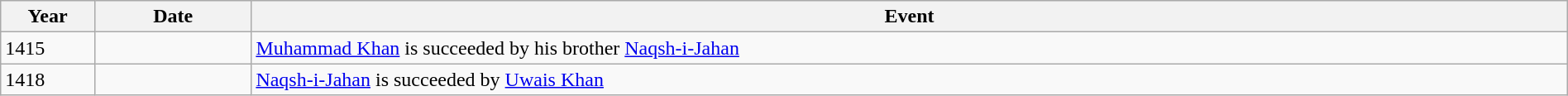<table class="wikitable" width="100%">
<tr>
<th style="width:6%">Year</th>
<th style="width:10%">Date</th>
<th>Event</th>
</tr>
<tr>
<td>1415</td>
<td></td>
<td><a href='#'>Muhammad Khan</a> is succeeded by his brother <a href='#'>Naqsh-i-Jahan</a></td>
</tr>
<tr>
<td>1418</td>
<td></td>
<td><a href='#'>Naqsh-i-Jahan</a> is succeeded by <a href='#'>Uwais Khan</a></td>
</tr>
</table>
